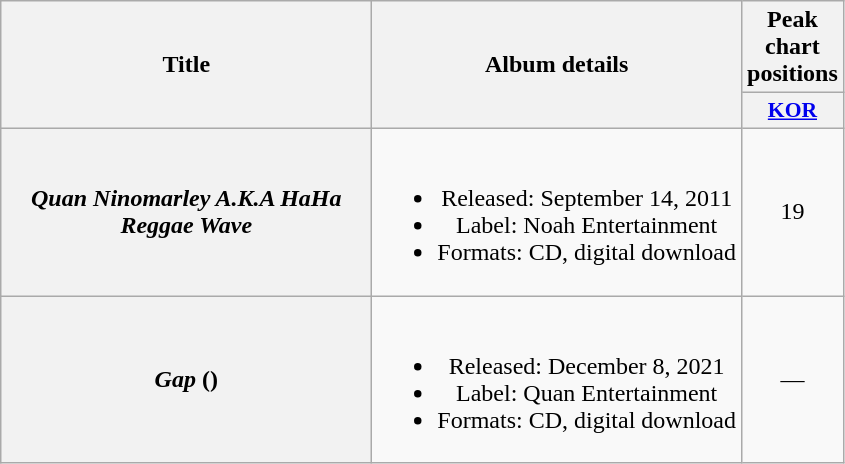<table class="wikitable plainrowheaders" style="text-align:center;">
<tr>
<th rowspan="2" scope="col" style="width:15em">Title</th>
<th rowspan="2" scope="col">Album details</th>
<th scope="col">Peak chart positions</th>
</tr>
<tr>
<th scope="col" style="width:2.5em;font-size:90%;"><a href='#'>KOR</a><br></th>
</tr>
<tr>
<th scope="row"><em>Quan Ninomarley A.K.A HaHa Reggae Wave</em></th>
<td><br><ul><li>Released: September 14, 2011</li><li>Label: Noah Entertainment</li><li>Formats: CD, digital download</li></ul></td>
<td>19</td>
</tr>
<tr>
<th scope="row"><em>Gap</em> ()</th>
<td><br><ul><li>Released: December 8, 2021</li><li>Label: Quan Entertainment</li><li>Formats: CD, digital download</li></ul></td>
<td>—</td>
</tr>
</table>
